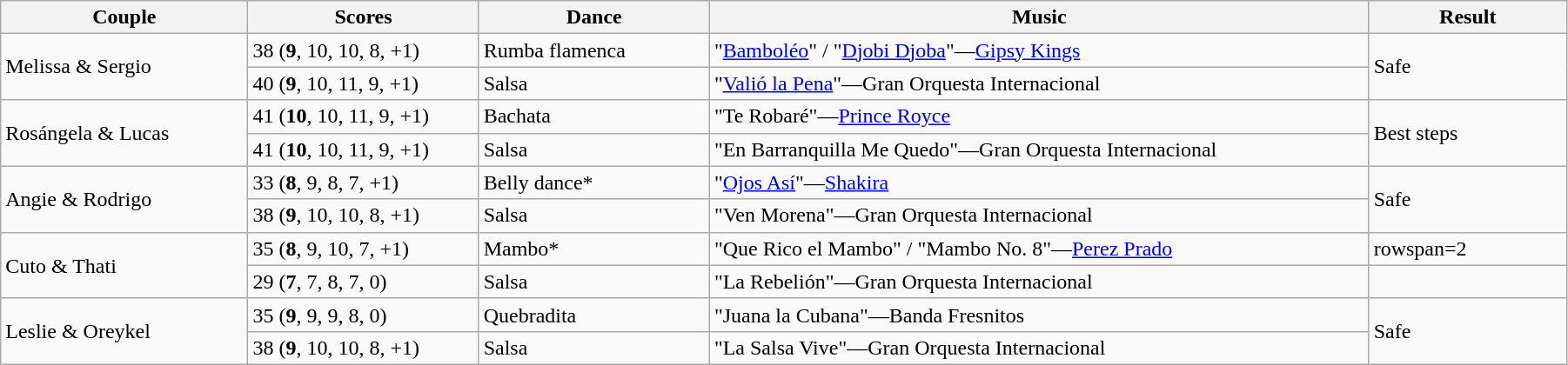<table class="wikitable sortable" style="width:95%; white-space:nowrap">
<tr>
<th style="width:15%;">Couple</th>
<th style="width:14%;">Scores</th>
<th style="width:14%;">Dance</th>
<th style="width:40%;">Music</th>
<th style="width:12%;">Result</th>
</tr>
<tr>
<td rowspan=2>Melissa & Sergio</td>
<td>38 (<strong>9</strong>, 10, 10, 8, +1)</td>
<td> Rumba flamenca</td>
<td>"<a href='#'>Bamboléo</a>" / "<a href='#'>Djobi Djoba</a>"—<a href='#'>Gipsy Kings</a></td>
<td rowspan=2>Safe</td>
</tr>
<tr>
<td>40 (<strong>9</strong>, 10, 11, 9, +1)</td>
<td>Salsa</td>
<td>"<a href='#'>Valió la Pena</a>"—Gran Orquesta Internacional</td>
</tr>
<tr>
<td rowspan=2>Rosángela & Lucas</td>
<td>41 (<strong>10</strong>, 10, 11, 9, +1)</td>
<td> Bachata</td>
<td>"Te Robaré"—<a href='#'>Prince Royce</a></td>
<td rowspan=2>Best steps</td>
</tr>
<tr>
<td>41 (<strong>10</strong>, 10, 11, 9, +1)</td>
<td>Salsa</td>
<td>"En Barranquilla Me Quedo"—Gran Orquesta Internacional</td>
</tr>
<tr>
<td rowspan=2>Angie & Rodrigo</td>
<td>33 (<strong>8</strong>, 9, 8, 7, +1)</td>
<td> Belly dance*</td>
<td>"<a href='#'>Ojos Así</a>"—<a href='#'>Shakira</a></td>
<td rowspan=2>Safe</td>
</tr>
<tr>
<td>38 (<strong>9</strong>, 10, 10, 8, +1)</td>
<td>Salsa</td>
<td>"Ven Morena"—Gran Orquesta Internacional</td>
</tr>
<tr>
<td rowspan=2>Cuto & Thati</td>
<td>35 (<strong>8</strong>, 9, 10, 7, +1)</td>
<td> Mambo*</td>
<td>"Que Rico el Mambo" / "Mambo No. 8"—<a href='#'>Perez Prado</a></td>
<td>rowspan=2 </td>
</tr>
<tr>
<td>29 (<strong>7</strong>, 7, 8, 7, 0)</td>
<td>Salsa</td>
<td>"La Rebelión"—Gran Orquesta Internacional</td>
</tr>
<tr>
<td rowspan=2>Leslie & Oreykel</td>
<td>35 (<strong>9</strong>, 9, 9, 8, 0)</td>
<td> Quebradita</td>
<td>"Juana la Cubana"—Banda Fresnitos</td>
<td rowspan=2>Safe</td>
</tr>
<tr>
<td>38 (<strong>9</strong>, 10, 10, 8, +1)</td>
<td>Salsa</td>
<td>"La Salsa Vive"—Gran Orquesta Internacional</td>
</tr>
</table>
